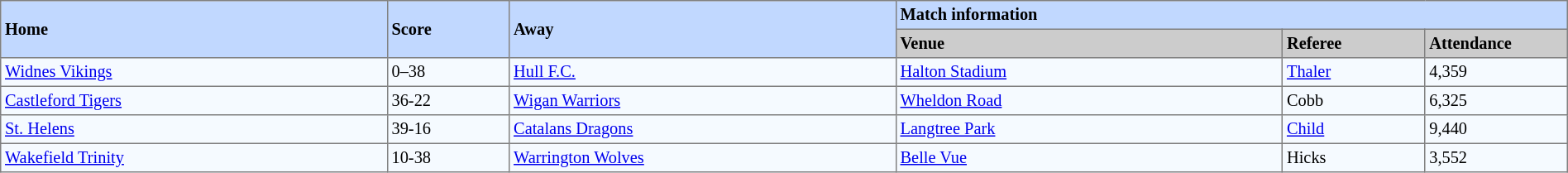<table border=1 style="border-collapse:collapse; font-size:85%; text-align:left;" cellpadding=3 cellspacing=0 width=100%>
<tr bgcolor=#C1D8FF>
<th rowspan=2 width=19%>Home</th>
<th rowspan=2 width=6%>Score</th>
<th rowspan=2 width=19%>Away</th>
<th colspan=6>Match information</th>
</tr>
<tr bgcolor=#CCCCCC>
<th width=19%>Venue</th>
<th width=7%>Referee</th>
<th width=7%>Attendance</th>
</tr>
<tr bgcolor=#F5FAFF>
<td align=left> <a href='#'>Widnes Vikings</a></td>
<td>0–38</td>
<td align=left> <a href='#'>Hull F.C.</a></td>
<td><a href='#'>Halton Stadium</a></td>
<td><a href='#'>Thaler</a></td>
<td>4,359</td>
</tr>
<tr bgcolor=#F5FAFF>
<td align=left> <a href='#'>Castleford Tigers</a></td>
<td>36-22</td>
<td align=left> <a href='#'>Wigan Warriors</a></td>
<td><a href='#'>Wheldon Road</a></td>
<td>Cobb</td>
<td>6,325</td>
</tr>
<tr bgcolor=#F5FAFF>
<td align=left> <a href='#'>St. Helens</a></td>
<td>39-16</td>
<td align=left> <a href='#'>Catalans Dragons</a></td>
<td><a href='#'>Langtree Park</a></td>
<td><a href='#'>Child</a></td>
<td>9,440</td>
</tr>
<tr bgcolor=#F5FAFF>
<td align=left> <a href='#'>Wakefield Trinity</a></td>
<td>10-38</td>
<td align=left> <a href='#'>Warrington Wolves</a></td>
<td><a href='#'>Belle Vue</a></td>
<td>Hicks</td>
<td>3,552</td>
</tr>
</table>
